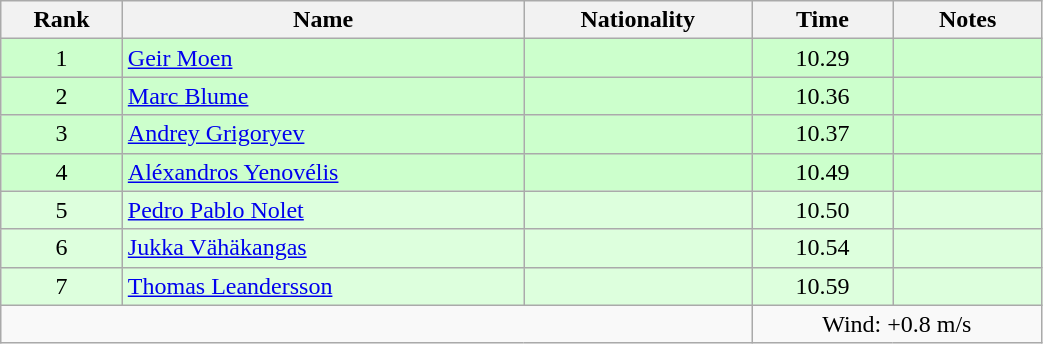<table class="wikitable sortable" style="text-align:center;width: 55%">
<tr>
<th>Rank</th>
<th>Name</th>
<th>Nationality</th>
<th>Time</th>
<th>Notes</th>
</tr>
<tr bgcolor=ccffcc>
<td>1</td>
<td align=left><a href='#'>Geir Moen</a></td>
<td align=left></td>
<td>10.29</td>
<td></td>
</tr>
<tr bgcolor=ccffcc>
<td>2</td>
<td align=left><a href='#'>Marc Blume</a></td>
<td align=left></td>
<td>10.36</td>
<td></td>
</tr>
<tr bgcolor=ccffcc>
<td>3</td>
<td align=left><a href='#'>Andrey Grigoryev</a></td>
<td align=left></td>
<td>10.37</td>
<td></td>
</tr>
<tr bgcolor=ccffcc>
<td>4</td>
<td align=left><a href='#'>Aléxandros Yenovélis</a></td>
<td align=left></td>
<td>10.49</td>
<td></td>
</tr>
<tr bgcolor=ddffdd>
<td>5</td>
<td align=left><a href='#'>Pedro Pablo Nolet</a></td>
<td align=left></td>
<td>10.50</td>
<td></td>
</tr>
<tr bgcolor=ddffdd>
<td>6</td>
<td align=left><a href='#'>Jukka Vähäkangas</a></td>
<td align=left></td>
<td>10.54</td>
<td></td>
</tr>
<tr bgcolor=ddffdd>
<td>7</td>
<td align=left><a href='#'>Thomas Leandersson</a></td>
<td align=left></td>
<td>10.59</td>
<td></td>
</tr>
<tr>
<td colspan="3"></td>
<td colspan="2">Wind: +0.8 m/s</td>
</tr>
</table>
